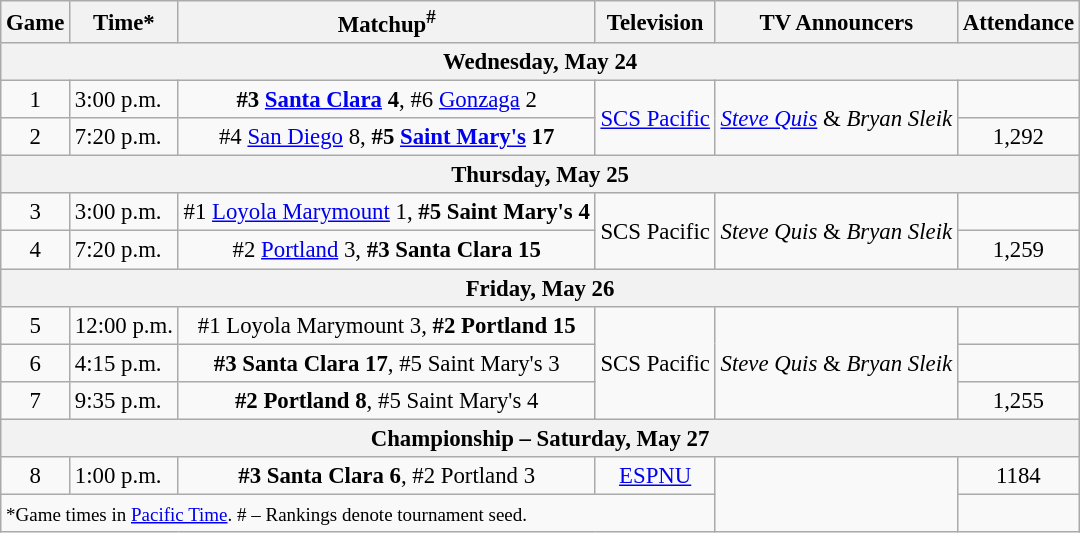<table class="wikitable" style="font-size: 95%">
<tr align="center">
<th>Game</th>
<th>Time*</th>
<th>Matchup<sup>#</sup></th>
<th>Television</th>
<th>TV Announcers</th>
<th>Attendance</th>
</tr>
<tr>
<th colspan=7>Wednesday, May 24</th>
</tr>
<tr>
<td style="text-align:center;">1</td>
<td>3:00 p.m.</td>
<td style="text-align:center;"><strong>#3 <a href='#'>Santa Clara</a> 4</strong>, #6 <a href='#'>Gonzaga</a> 2</td>
<td rowspan=2 style="text-align:center;"><a href='#'>SCS Pacific</a></td>
<td rowspan=2 style="text-align:center;"><em><a href='#'>Steve Quis</a></em> & <em>Bryan Sleik</em></td>
<td style="text-align:center;"></td>
</tr>
<tr>
<td style="text-align:center;">2</td>
<td>7:20 p.m.</td>
<td style="text-align:center;">#4 <a href='#'>San Diego</a> 8, <strong>#5 <a href='#'>Saint Mary's</a> 17</strong></td>
<td style="text-align:center;">1,292</td>
</tr>
<tr>
<th colspan=7>Thursday, May 25</th>
</tr>
<tr>
<td style="text-align:center;">3</td>
<td>3:00 p.m.</td>
<td style="text-align:center;">#1 <a href='#'>Loyola Marymount</a> 1, <strong>#5 Saint Mary's 4</strong></td>
<td rowspan=2 style="text-align:center;">SCS Pacific</td>
<td rowspan=2 style="text-align:center;"><em>Steve Quis</em> & <em>Bryan Sleik</em></td>
<td style="text-align:center;"></td>
</tr>
<tr>
<td style="text-align:center;">4</td>
<td>7:20 p.m.</td>
<td style="text-align:center;">#2 <a href='#'>Portland</a> 3, <strong>#3 Santa Clara 15</strong></td>
<td style="text-align:center;">1,259</td>
</tr>
<tr>
<th colspan=7>Friday, May 26</th>
</tr>
<tr>
<td style="text-align:center;">5</td>
<td>12:00 p.m.</td>
<td style="text-align:center;">#1 Loyola Marymount 3, <strong>#2 Portland 15</strong></td>
<td rowspan=3 style="text-align:center;">SCS Pacific</td>
<td rowspan=3 style="text-align:center;"><em>Steve Quis</em> & <em>Bryan Sleik</em></td>
<td style="text-align:center;"></td>
</tr>
<tr>
<td style="text-align:center;">6</td>
<td>4:15 p.m.</td>
<td style="text-align:center;"><strong>#3 Santa Clara 17</strong>, #5 Saint Mary's 3</td>
<td style="text-align:center;"></td>
</tr>
<tr>
<td style="text-align:center;">7</td>
<td>9:35 p.m.</td>
<td style="text-align:center;"><strong>#2 Portland 8</strong>, #5 Saint Mary's 4</td>
<td style="text-align:center;">1,255</td>
</tr>
<tr>
<th colspan=7>Championship – Saturday, May 27</th>
</tr>
<tr>
<td style="text-align:center;">8</td>
<td>1:00 p.m.</td>
<td style="text-align:center;"><strong>#3 Santa Clara 6</strong>, #2 Portland 3</td>
<td style="text-align:center;"><a href='#'>ESPNU</a></td>
<td rowspan=2 style="text-align:center;"></td>
<td style="text-align:center;">1184</td>
</tr>
<tr>
<td colspan=7><small>*Game times in <a href='#'>Pacific Time</a>. # – Rankings denote tournament seed.</small></td>
</tr>
</table>
